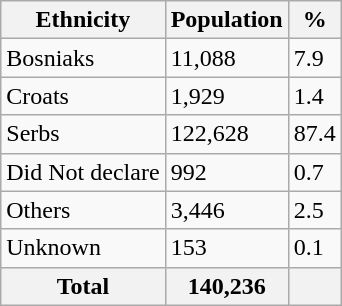<table class="wikitable">
<tr>
<th>Ethnicity</th>
<th>Population</th>
<th>%</th>
</tr>
<tr>
<td>Bosniaks</td>
<td>11,088</td>
<td>7.9</td>
</tr>
<tr>
<td>Croats</td>
<td>1,929</td>
<td>1.4</td>
</tr>
<tr>
<td>Serbs</td>
<td>122,628</td>
<td>87.4</td>
</tr>
<tr>
<td>Did Not declare</td>
<td>992</td>
<td>0.7</td>
</tr>
<tr>
<td>Others</td>
<td>3,446</td>
<td>2.5</td>
</tr>
<tr>
<td>Unknown</td>
<td>153</td>
<td>0.1</td>
</tr>
<tr>
<th>Total</th>
<th>140,236</th>
<th></th>
</tr>
</table>
